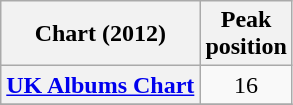<table class="wikitable sortable plainrowheaders">
<tr>
<th>Chart (2012)</th>
<th>Peak<br>position</th>
</tr>
<tr>
<th scope="row"><a href='#'>UK Albums Chart</a></th>
<td style="text-align:center;">16</td>
</tr>
<tr>
</tr>
</table>
